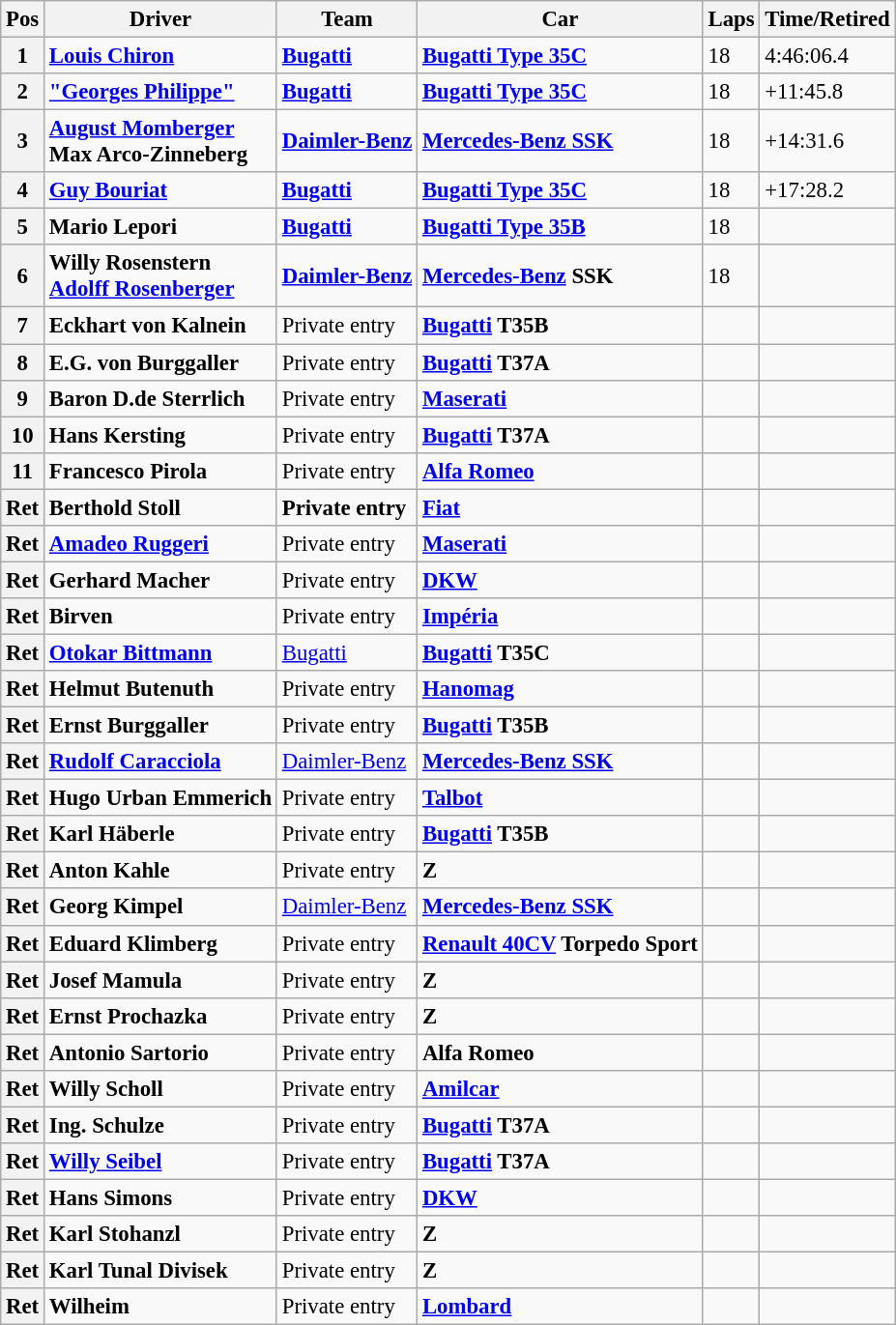<table class="wikitable" style="font-size: 95%;">
<tr>
<th>Pos</th>
<th>Driver</th>
<th>Team</th>
<th>Car</th>
<th>Laps</th>
<th>Time/Retired</th>
</tr>
<tr>
<th>1</th>
<td> <strong><a href='#'>Louis Chiron</a></strong></td>
<td><strong><a href='#'>Bugatti</a></strong></td>
<td><strong><a href='#'>Bugatti Type 35C</a> </strong></td>
<td>18</td>
<td>4:46:06.4</td>
</tr>
<tr>
<th>2</th>
<td> <strong><a href='#'>"Georges Philippe"</a></strong></td>
<td><strong><a href='#'>Bugatti</a></strong></td>
<td><strong><a href='#'>Bugatti Type 35C</a></strong></td>
<td>18</td>
<td>+11:45.8</td>
</tr>
<tr>
<th>3</th>
<td> <strong><a href='#'>August Momberger</a><br> Max Arco-Zinneberg</strong></td>
<td><strong><a href='#'>Daimler-Benz</a></strong></td>
<td><strong><a href='#'>Mercedes-Benz SSK</a></strong></td>
<td>18</td>
<td>+14:31.6</td>
</tr>
<tr>
<th>4</th>
<td> <strong><a href='#'>Guy Bouriat</a></strong></td>
<td><strong><a href='#'>Bugatti</a></strong></td>
<td><strong><a href='#'>Bugatti Type 35C</a></strong></td>
<td>18</td>
<td>+17:28.2</td>
</tr>
<tr>
<th>5</th>
<td> <strong>Mario Lepori</strong></td>
<td><strong><a href='#'>Bugatti</a></strong></td>
<td><strong><a href='#'>Bugatti Type 35B</a></strong></td>
<td>18</td>
<td></td>
</tr>
<tr>
<th>6</th>
<td> <strong>Willy Rosenstern<br> <a href='#'>Adolff Rosenberger</a></strong></td>
<td><strong><a href='#'>Daimler-Benz</a></strong></td>
<td><strong><a href='#'>Mercedes-Benz</a> SSK</strong></td>
<td>18</td>
<td></td>
</tr>
<tr>
<th>7</th>
<td> <strong>Eckhart von Kalnein</strong></td>
<td>Private entry</td>
<td><strong><a href='#'>Bugatti</a> T35B</strong></td>
<td></td>
<td></td>
</tr>
<tr>
<th>8</th>
<td> <strong>E.G. von Burggaller  </strong></td>
<td>Private entry</td>
<td><strong><a href='#'>Bugatti</a> T37A</strong></td>
<td></td>
<td></td>
</tr>
<tr>
<th>9</th>
<td> <strong>Baron D.de Sterrlich </strong></td>
<td>Private entry</td>
<td><strong><a href='#'>Maserati</a></strong></td>
<td></td>
<td></td>
</tr>
<tr>
<th>10</th>
<td> <strong>Hans Kersting</strong></td>
<td>Private entry</td>
<td><strong><a href='#'>Bugatti</a> T37A</strong></td>
<td></td>
<td></td>
</tr>
<tr>
<th>11</th>
<td> <strong>Francesco Pirola</strong></td>
<td>Private entry</td>
<td><strong><a href='#'>Alfa Romeo</a></strong></td>
<td></td>
<td></td>
</tr>
<tr>
<th>Ret</th>
<td> <strong>Berthold Stoll</strong></td>
<td><strong>Private entry</strong></td>
<td><strong><a href='#'>Fiat</a></strong></td>
<td></td>
<td></td>
</tr>
<tr>
<th>Ret</th>
<td> <strong><a href='#'>Amadeo Ruggeri</a></strong></td>
<td>Private entry</td>
<td><strong><a href='#'>Maserati</a></strong></td>
<td></td>
<td></td>
</tr>
<tr>
<th>Ret</th>
<td> <strong>Gerhard Macher</strong></td>
<td>Private entry</td>
<td><strong><a href='#'>DKW</a></strong></td>
<td></td>
<td></td>
</tr>
<tr>
<th>Ret</th>
<td> <strong>Birven</strong></td>
<td>Private entry</td>
<td><strong><a href='#'>Impéria</a></strong></td>
<td></td>
<td></td>
</tr>
<tr>
<th>Ret</th>
<td> <strong><a href='#'>Otokar Bittmann</a></strong></td>
<td><a href='#'>Bugatti</a></td>
<td><strong><a href='#'>Bugatti</a> T35C</strong></td>
<td></td>
<td></td>
</tr>
<tr>
<th>Ret</th>
<td> <strong>Helmut Butenuth</strong></td>
<td>Private entry</td>
<td><strong><a href='#'>Hanomag</a></strong></td>
<td></td>
<td></td>
</tr>
<tr>
<th>Ret</th>
<td> <strong>Ernst Burggaller</strong></td>
<td>Private entry</td>
<td><strong><a href='#'>Bugatti</a> T35B</strong></td>
<td></td>
<td></td>
</tr>
<tr>
<th>Ret</th>
<td> <strong><a href='#'>Rudolf Caracciola</a></strong></td>
<td><a href='#'>Daimler-Benz</a></td>
<td><strong><a href='#'>Mercedes-Benz SSK</a></strong></td>
<td></td>
<td></td>
</tr>
<tr>
<th>Ret</th>
<td> <strong>Hugo Urban Emmerich</strong></td>
<td>Private entry</td>
<td><strong><a href='#'>Talbot</a></strong></td>
<td></td>
<td></td>
</tr>
<tr>
<th>Ret</th>
<td> <strong> Karl Häberle</strong></td>
<td>Private entry</td>
<td><strong><a href='#'>Bugatti</a> T35B</strong></td>
<td></td>
<td></td>
</tr>
<tr>
<th>Ret</th>
<td> <strong>Anton Kahle</strong></td>
<td>Private entry</td>
<td><strong>Z</strong></td>
<td></td>
<td></td>
</tr>
<tr>
<th>Ret</th>
<td> <strong>Georg Kimpel</strong></td>
<td><a href='#'>Daimler-Benz</a></td>
<td><strong><a href='#'>Mercedes-Benz SSK</a></strong></td>
<td></td>
<td></td>
</tr>
<tr>
<th>Ret</th>
<td> <strong>Eduard Klimberg</strong></td>
<td>Private entry</td>
<td><strong><a href='#'>Renault 40CV</a> Torpedo Sport</strong></td>
<td></td>
<td></td>
</tr>
<tr>
<th>Ret</th>
<td> <strong>Josef Mamula</strong></td>
<td>Private entry</td>
<td><strong>Z</strong></td>
<td></td>
<td></td>
</tr>
<tr>
<th>Ret</th>
<td> <strong>Ernst Prochazka </strong></td>
<td>Private entry</td>
<td><strong>Z</strong></td>
<td></td>
<td></td>
</tr>
<tr>
<th>Ret</th>
<td> <strong>Antonio Sartorio</strong></td>
<td>Private entry</td>
<td><strong>Alfa Romeo</strong></td>
<td></td>
<td></td>
</tr>
<tr>
<th>Ret</th>
<td> <strong>Willy Scholl</strong></td>
<td>Private entry</td>
<td><strong><a href='#'>Amilcar</a></strong></td>
<td></td>
<td></td>
</tr>
<tr>
<th>Ret</th>
<td> <strong>Ing. Schulze</strong></td>
<td>Private entry</td>
<td><strong><a href='#'>Bugatti</a> T37A</strong></td>
<td></td>
<td></td>
</tr>
<tr>
<th>Ret</th>
<td> <strong><a href='#'>Willy Seibel</a></strong></td>
<td>Private entry</td>
<td><strong><a href='#'>Bugatti</a> T37A</strong></td>
<td></td>
<td></td>
</tr>
<tr>
<th>Ret</th>
<td> <strong>Hans Simons</strong></td>
<td>Private entry</td>
<td><strong><a href='#'>DKW</a></strong></td>
<td></td>
<td></td>
</tr>
<tr>
<th>Ret</th>
<td> <strong>Karl Stohanzl</strong></td>
<td>Private entry</td>
<td><strong>Z</strong></td>
<td></td>
<td></td>
</tr>
<tr>
<th>Ret</th>
<td> <strong>Karl Tunal Divisek</strong></td>
<td>Private entry</td>
<td><strong>Z</strong></td>
<td></td>
<td></td>
</tr>
<tr>
<th>Ret</th>
<td> <strong>Wilheim</strong></td>
<td>Private entry</td>
<td><strong><a href='#'>Lombard</a></strong></td>
<td></td>
<td></td>
</tr>
</table>
